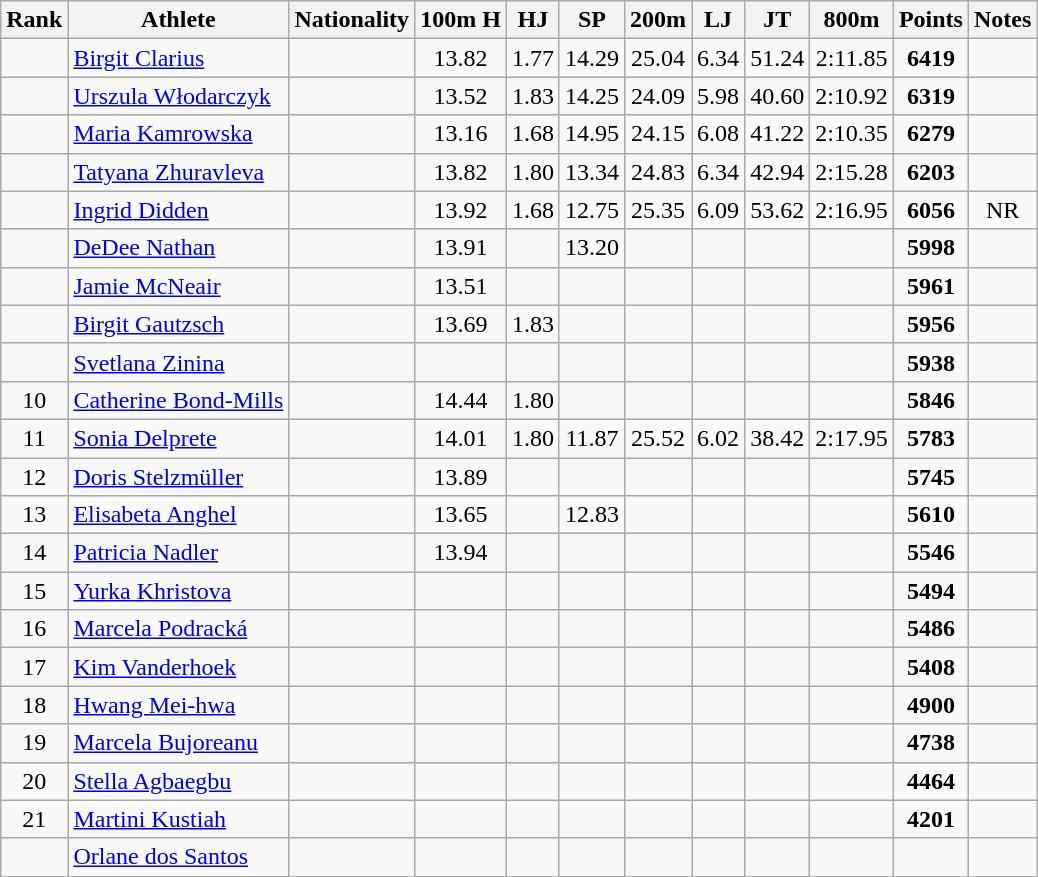<table class="wikitable sortable" style=" text-align:center">
<tr>
<th>Rank</th>
<th>Athlete</th>
<th>Nationality</th>
<th>100m H</th>
<th>HJ</th>
<th>SP</th>
<th>200m</th>
<th>LJ</th>
<th>JT</th>
<th>800m</th>
<th>Points</th>
<th>Notes</th>
</tr>
<tr>
<td></td>
<td align=left><a href='#'>Birgit Clarius</a></td>
<td align=left></td>
<td>13.82</td>
<td>1.77</td>
<td>14.29</td>
<td>25.04</td>
<td>6.34</td>
<td>51.24</td>
<td>2:11.85</td>
<td><strong>6419</strong></td>
<td></td>
</tr>
<tr>
<td></td>
<td align=left><a href='#'>Urszula Włodarczyk</a></td>
<td align=left></td>
<td>13.52</td>
<td>1.83</td>
<td>14.25</td>
<td>24.09</td>
<td>5.98</td>
<td>40.60</td>
<td>2:10.92</td>
<td><strong>6319</strong></td>
<td></td>
</tr>
<tr>
<td></td>
<td align=left><a href='#'>Maria Kamrowska</a></td>
<td align=left></td>
<td>13.16</td>
<td>1.68</td>
<td>14.95</td>
<td>24.15</td>
<td>6.08</td>
<td>41.22</td>
<td>2:10.35</td>
<td><strong>6279</strong></td>
<td></td>
</tr>
<tr>
<td></td>
<td align=left><a href='#'>Tatyana Zhuravleva</a></td>
<td align=left></td>
<td>13.82</td>
<td>1.80</td>
<td>13.34</td>
<td>24.83</td>
<td>6.34</td>
<td>42.94</td>
<td>2:15.28</td>
<td><strong>6203</strong></td>
<td></td>
</tr>
<tr>
<td></td>
<td align=left><a href='#'>Ingrid Didden</a></td>
<td align=left></td>
<td>13.92</td>
<td>1.68</td>
<td>12.75</td>
<td>25.35</td>
<td>6.09</td>
<td>53.62</td>
<td>2:16.95</td>
<td><strong>6056</strong></td>
<td>NR</td>
</tr>
<tr>
<td></td>
<td align=left><a href='#'>DeDee Nathan</a></td>
<td align=left></td>
<td>13.91</td>
<td></td>
<td>13.20</td>
<td></td>
<td></td>
<td></td>
<td></td>
<td><strong>5998</strong></td>
<td></td>
</tr>
<tr>
<td></td>
<td align=left><a href='#'>Jamie McNeair</a></td>
<td align=left></td>
<td>13.51</td>
<td></td>
<td></td>
<td></td>
<td></td>
<td></td>
<td></td>
<td><strong>5961</strong></td>
<td></td>
</tr>
<tr>
<td></td>
<td align=left><a href='#'>Birgit Gautzsch</a></td>
<td align=left></td>
<td>13.69</td>
<td>1.83</td>
<td></td>
<td></td>
<td></td>
<td></td>
<td></td>
<td><strong>5956</strong></td>
<td></td>
</tr>
<tr>
<td></td>
<td align=left><a href='#'>Svetlana Zinina</a></td>
<td align=left></td>
<td></td>
<td></td>
<td></td>
<td></td>
<td></td>
<td></td>
<td></td>
<td><strong>5938</strong></td>
<td></td>
</tr>
<tr>
<td>10</td>
<td align=left><a href='#'>Catherine Bond-Mills</a></td>
<td align=left></td>
<td>14.44</td>
<td>1.80</td>
<td></td>
<td></td>
<td></td>
<td></td>
<td></td>
<td><strong>5846</strong></td>
<td></td>
</tr>
<tr>
<td>11</td>
<td align=left><a href='#'>Sonia Delprete</a></td>
<td align=left></td>
<td>14.01</td>
<td>1.80</td>
<td>11.87</td>
<td>25.52</td>
<td>6.02</td>
<td>38.42</td>
<td>2:17.95</td>
<td><strong>5783</strong></td>
<td></td>
</tr>
<tr>
<td>12</td>
<td align=left><a href='#'>Doris Stelzmüller</a></td>
<td align=left></td>
<td>13.89</td>
<td></td>
<td></td>
<td></td>
<td></td>
<td></td>
<td></td>
<td><strong>5745</strong></td>
<td></td>
</tr>
<tr>
<td>13</td>
<td align=left><a href='#'>Elisabeta Anghel</a></td>
<td align=left></td>
<td>13.65</td>
<td></td>
<td>12.83</td>
<td></td>
<td></td>
<td></td>
<td></td>
<td><strong>5610</strong></td>
<td></td>
</tr>
<tr>
<td>14</td>
<td align=left><a href='#'>Patricia Nadler</a></td>
<td align=left></td>
<td>13.94</td>
<td></td>
<td></td>
<td></td>
<td></td>
<td></td>
<td></td>
<td><strong>5546</strong></td>
<td></td>
</tr>
<tr>
<td>15</td>
<td align=left><a href='#'>Yurka Khristova</a></td>
<td align=left></td>
<td></td>
<td></td>
<td></td>
<td></td>
<td></td>
<td></td>
<td></td>
<td><strong>5494</strong></td>
<td></td>
</tr>
<tr>
<td>16</td>
<td align=left><a href='#'>Marcela Podracká</a></td>
<td align=left></td>
<td></td>
<td></td>
<td></td>
<td></td>
<td></td>
<td></td>
<td></td>
<td><strong>5486</strong></td>
<td></td>
</tr>
<tr>
<td>17</td>
<td align=left><a href='#'>Kim Vanderhoek</a></td>
<td align=left></td>
<td></td>
<td></td>
<td></td>
<td></td>
<td></td>
<td></td>
<td></td>
<td><strong>5408</strong></td>
<td></td>
</tr>
<tr>
<td>18</td>
<td align=left><a href='#'>Hwang Mei-hwa</a></td>
<td align=left></td>
<td></td>
<td></td>
<td></td>
<td></td>
<td></td>
<td></td>
<td></td>
<td><strong>4900</strong></td>
<td></td>
</tr>
<tr>
<td>19</td>
<td align=left><a href='#'>Marcela Bujoreanu</a></td>
<td align=left></td>
<td></td>
<td></td>
<td></td>
<td></td>
<td></td>
<td></td>
<td></td>
<td><strong>4738</strong></td>
<td></td>
</tr>
<tr>
<td>20</td>
<td align=left><a href='#'>Stella Agbaegbu</a></td>
<td align=left></td>
<td></td>
<td></td>
<td></td>
<td></td>
<td></td>
<td></td>
<td></td>
<td><strong>4464</strong></td>
<td></td>
</tr>
<tr>
<td>21</td>
<td align=left><a href='#'>Martini Kustiah</a></td>
<td align=left></td>
<td></td>
<td></td>
<td></td>
<td></td>
<td></td>
<td></td>
<td></td>
<td><strong>4201</strong></td>
<td></td>
</tr>
<tr>
<td></td>
<td align=left><a href='#'>Orlane dos Santos</a></td>
<td align=left></td>
<td></td>
<td></td>
<td></td>
<td></td>
<td></td>
<td></td>
<td></td>
<td><strong></strong></td>
<td></td>
</tr>
</table>
